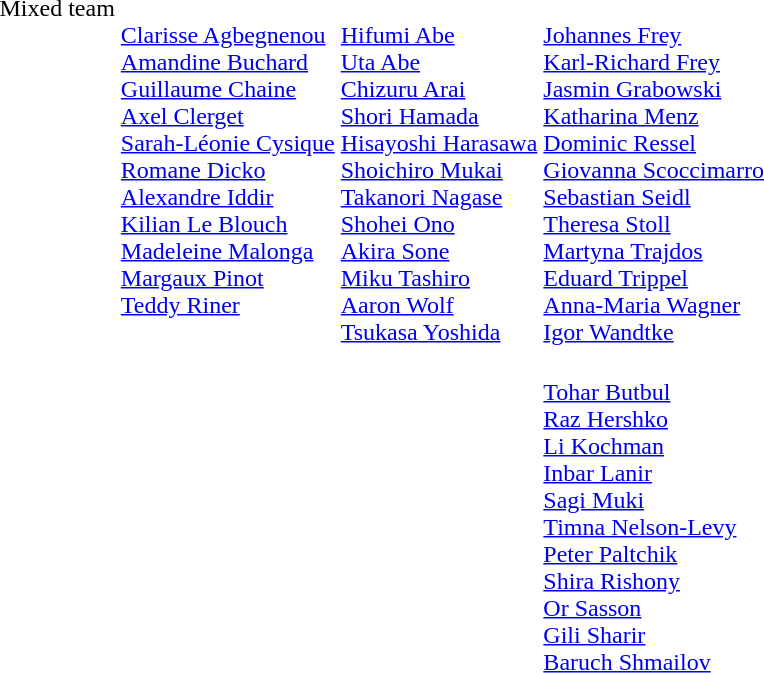<table>
<tr valign="top">
<td rowspan="2">Mixed team<br></td>
<td rowspan="2"><br><a href='#'>Clarisse Agbegnenou</a><br><a href='#'>Amandine Buchard</a><br><a href='#'>Guillaume Chaine</a><br><a href='#'>Axel Clerget</a><br><a href='#'>Sarah-Léonie Cysique</a><br><a href='#'>Romane Dicko</a><br><a href='#'>Alexandre Iddir</a><br><a href='#'>Kilian Le Blouch</a><br><a href='#'>Madeleine Malonga</a><br><a href='#'>Margaux Pinot</a><br><a href='#'>Teddy Riner</a></td>
<td rowspan="2"><br><a href='#'>Hifumi Abe</a><br><a href='#'>Uta Abe</a><br><a href='#'>Chizuru Arai</a><br><a href='#'>Shori Hamada</a><br><a href='#'>Hisayoshi Harasawa</a><br><a href='#'>Shoichiro Mukai</a><br><a href='#'>Takanori Nagase</a><br><a href='#'>Shohei Ono</a><br><a href='#'>Akira Sone</a><br><a href='#'>Miku Tashiro</a><br><a href='#'>Aaron Wolf</a><br><a href='#'>Tsukasa Yoshida</a></td>
<td><br><a href='#'>Johannes Frey</a><br><a href='#'>Karl-Richard Frey</a><br><a href='#'>Jasmin Grabowski</a><br><a href='#'>Katharina Menz</a><br><a href='#'>Dominic Ressel</a><br><a href='#'>Giovanna Scoccimarro</a><br><a href='#'>Sebastian Seidl</a><br><a href='#'>Theresa Stoll</a><br><a href='#'>Martyna Trajdos</a><br><a href='#'>Eduard Trippel</a><br><a href='#'>Anna-Maria Wagner</a><br><a href='#'>Igor Wandtke</a></td>
</tr>
<tr valign="top">
<td><br><a href='#'>Tohar Butbul</a><br><a href='#'>Raz Hershko</a><br><a href='#'>Li Kochman</a><br><a href='#'>Inbar Lanir</a><br><a href='#'>Sagi Muki</a><br><a href='#'>Timna Nelson-Levy</a><br><a href='#'>Peter Paltchik</a><br><a href='#'>Shira Rishony</a><br><a href='#'>Or Sasson</a><br><a href='#'>Gili Sharir</a><br><a href='#'>Baruch Shmailov</a></td>
</tr>
</table>
